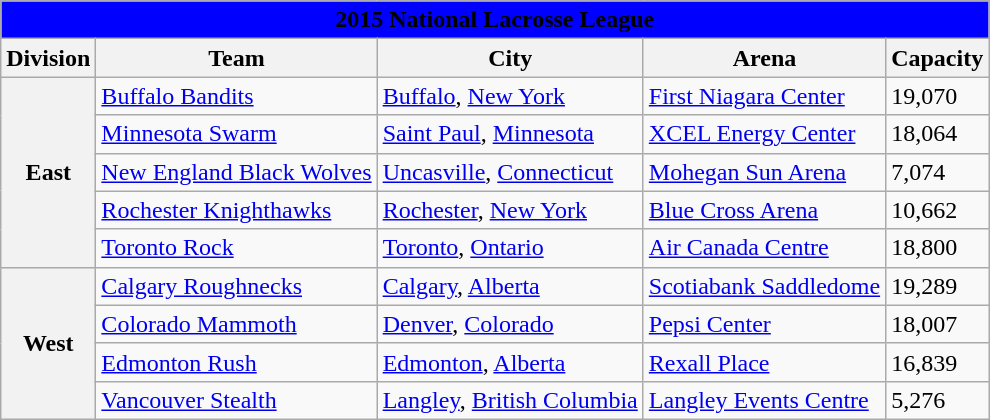<table class="wikitable" style="width:auto">
<tr>
<td bgcolor="#0000FF" align="center" colspan="6"><strong><span>2015 National Lacrosse League</span></strong></td>
</tr>
<tr>
<th>Division</th>
<th>Team</th>
<th>City</th>
<th>Arena</th>
<th>Capacity</th>
</tr>
<tr>
<th rowspan="5">East</th>
<td><a href='#'>Buffalo Bandits</a></td>
<td><a href='#'>Buffalo</a>, <a href='#'>New York</a></td>
<td><a href='#'>First Niagara Center</a></td>
<td>19,070</td>
</tr>
<tr>
<td><a href='#'>Minnesota Swarm</a></td>
<td><a href='#'>Saint Paul</a>, <a href='#'>Minnesota</a></td>
<td><a href='#'>XCEL Energy Center</a></td>
<td>18,064</td>
</tr>
<tr>
<td><a href='#'>New England Black Wolves</a></td>
<td><a href='#'>Uncasville</a>, <a href='#'>Connecticut</a></td>
<td><a href='#'>Mohegan Sun Arena</a></td>
<td>7,074</td>
</tr>
<tr>
<td><a href='#'>Rochester Knighthawks</a></td>
<td><a href='#'>Rochester</a>, <a href='#'>New York</a></td>
<td><a href='#'>Blue Cross Arena</a></td>
<td>10,662</td>
</tr>
<tr>
<td><a href='#'>Toronto Rock</a></td>
<td><a href='#'>Toronto</a>, <a href='#'>Ontario</a></td>
<td><a href='#'>Air Canada Centre</a></td>
<td>18,800</td>
</tr>
<tr>
<th rowspan="4">West</th>
<td><a href='#'>Calgary Roughnecks</a></td>
<td><a href='#'>Calgary</a>, <a href='#'>Alberta</a></td>
<td><a href='#'>Scotiabank Saddledome</a></td>
<td>19,289</td>
</tr>
<tr>
<td><a href='#'>Colorado Mammoth</a></td>
<td><a href='#'>Denver</a>, <a href='#'>Colorado</a></td>
<td><a href='#'>Pepsi Center</a></td>
<td>18,007</td>
</tr>
<tr>
<td><a href='#'>Edmonton Rush</a></td>
<td><a href='#'>Edmonton</a>, <a href='#'>Alberta</a></td>
<td><a href='#'>Rexall Place</a></td>
<td>16,839</td>
</tr>
<tr>
<td><a href='#'>Vancouver Stealth</a></td>
<td><a href='#'>Langley</a>, <a href='#'>British Columbia</a></td>
<td><a href='#'>Langley Events Centre</a></td>
<td>5,276</td>
</tr>
</table>
